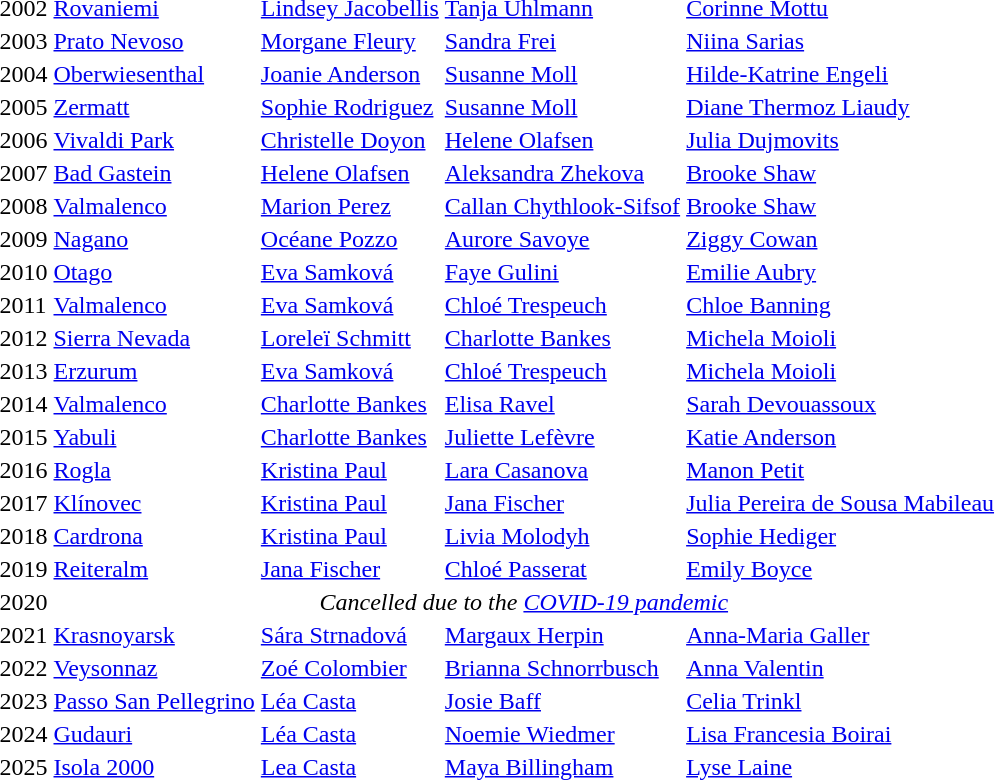<table>
<tr>
<td>2002</td>
<td> <a href='#'>Rovaniemi</a></td>
<td> <a href='#'>Lindsey Jacobellis</a></td>
<td> <a href='#'>Tanja Uhlmann</a></td>
<td> <a href='#'>Corinne Mottu</a></td>
</tr>
<tr>
<td>2003</td>
<td> <a href='#'>Prato Nevoso</a></td>
<td> <a href='#'>Morgane Fleury</a></td>
<td> <a href='#'>Sandra Frei</a></td>
<td> <a href='#'>Niina Sarias</a></td>
</tr>
<tr>
<td>2004</td>
<td> <a href='#'>Oberwiesenthal</a></td>
<td> <a href='#'>Joanie Anderson</a></td>
<td> <a href='#'>Susanne Moll</a></td>
<td> <a href='#'>Hilde-Katrine Engeli</a></td>
</tr>
<tr>
<td>2005</td>
<td> <a href='#'>Zermatt</a></td>
<td> <a href='#'>Sophie Rodriguez</a></td>
<td> <a href='#'>Susanne Moll</a></td>
<td> <a href='#'>Diane Thermoz Liaudy</a></td>
</tr>
<tr>
<td>2006</td>
<td> <a href='#'>Vivaldi Park</a></td>
<td> <a href='#'>Christelle Doyon</a></td>
<td> <a href='#'>Helene Olafsen</a></td>
<td> <a href='#'>Julia Dujmovits</a></td>
</tr>
<tr>
<td>2007</td>
<td> <a href='#'>Bad Gastein</a></td>
<td> <a href='#'>Helene Olafsen</a></td>
<td> <a href='#'>Aleksandra Zhekova</a></td>
<td> <a href='#'>Brooke Shaw</a></td>
</tr>
<tr>
<td>2008</td>
<td> <a href='#'>Valmalenco</a></td>
<td> <a href='#'>Marion Perez</a></td>
<td> <a href='#'>Callan Chythlook-Sifsof</a></td>
<td> <a href='#'>Brooke Shaw</a></td>
</tr>
<tr>
<td>2009</td>
<td> <a href='#'>Nagano</a></td>
<td> <a href='#'>Océane Pozzo</a></td>
<td> <a href='#'>Aurore Savoye</a></td>
<td> <a href='#'>Ziggy Cowan</a></td>
</tr>
<tr>
<td>2010</td>
<td> <a href='#'>Otago</a></td>
<td> <a href='#'>Eva Samková</a></td>
<td> <a href='#'>Faye Gulini</a></td>
<td> <a href='#'>Emilie Aubry</a></td>
</tr>
<tr>
<td>2011</td>
<td> <a href='#'>Valmalenco</a></td>
<td> <a href='#'>Eva Samková</a></td>
<td> <a href='#'>Chloé Trespeuch</a></td>
<td> <a href='#'>Chloe Banning</a></td>
</tr>
<tr>
<td>2012</td>
<td> <a href='#'>Sierra Nevada</a></td>
<td> <a href='#'>Loreleï Schmitt</a></td>
<td> <a href='#'>Charlotte Bankes</a></td>
<td> <a href='#'>Michela Moioli</a></td>
</tr>
<tr>
<td>2013</td>
<td> <a href='#'>Erzurum</a></td>
<td> <a href='#'>Eva Samková</a></td>
<td> <a href='#'>Chloé Trespeuch</a></td>
<td> <a href='#'>Michela Moioli</a></td>
</tr>
<tr>
<td>2014</td>
<td> <a href='#'>Valmalenco</a></td>
<td> <a href='#'>Charlotte Bankes</a></td>
<td> <a href='#'>Elisa Ravel</a></td>
<td> <a href='#'>Sarah Devouassoux</a></td>
</tr>
<tr>
<td>2015</td>
<td> <a href='#'>Yabuli</a></td>
<td> <a href='#'>Charlotte Bankes</a></td>
<td> <a href='#'>Juliette Lefèvre</a></td>
<td> <a href='#'>Katie Anderson</a></td>
</tr>
<tr>
<td>2016</td>
<td> <a href='#'>Rogla</a></td>
<td> <a href='#'>Kristina Paul</a></td>
<td> <a href='#'>Lara Casanova</a></td>
<td> <a href='#'>Manon Petit</a></td>
</tr>
<tr>
<td>2017</td>
<td> <a href='#'>Klínovec</a></td>
<td> <a href='#'>Kristina Paul</a></td>
<td> <a href='#'>Jana Fischer</a></td>
<td> <a href='#'>Julia Pereira de Sousa Mabileau</a></td>
</tr>
<tr>
<td>2018</td>
<td> <a href='#'>Cardrona</a></td>
<td> <a href='#'>Kristina Paul</a></td>
<td> <a href='#'>Livia Molodyh</a></td>
<td> <a href='#'>Sophie Hediger</a></td>
</tr>
<tr>
<td>2019</td>
<td> <a href='#'>Reiteralm</a></td>
<td> <a href='#'>Jana Fischer</a></td>
<td> <a href='#'>Chloé Passerat</a></td>
<td> <a href='#'>Emily Boyce</a></td>
</tr>
<tr>
<td>2020</td>
<td colspan=4 align=center><em>Cancelled due to the <a href='#'>COVID-19 pandemic</a></em></td>
</tr>
<tr>
<td>2021</td>
<td> <a href='#'>Krasnoyarsk</a></td>
<td> <a href='#'>Sára Strnadová</a></td>
<td> <a href='#'>Margaux Herpin</a></td>
<td> <a href='#'>Anna-Maria Galler</a></td>
</tr>
<tr>
<td>2022</td>
<td> <a href='#'>Veysonnaz</a></td>
<td> <a href='#'>Zoé Colombier</a></td>
<td> <a href='#'>Brianna Schnorrbusch</a></td>
<td> <a href='#'>Anna Valentin</a></td>
</tr>
<tr>
<td>2023</td>
<td> <a href='#'>Passo San Pellegrino</a></td>
<td> <a href='#'>Léa Casta</a></td>
<td> <a href='#'>Josie Baff</a></td>
<td> <a href='#'>Celia Trinkl</a></td>
</tr>
<tr>
<td>2024</td>
<td> <a href='#'>Gudauri</a></td>
<td> <a href='#'>Léa Casta</a></td>
<td> <a href='#'>Noemie Wiedmer</a></td>
<td> <a href='#'>Lisa Francesia Boirai</a></td>
</tr>
<tr>
<td>2025</td>
<td> <a href='#'>Isola 2000</a></td>
<td> <a href='#'>Lea Casta</a></td>
<td> <a href='#'>Maya Billingham</a></td>
<td> <a href='#'>Lyse Laine</a></td>
</tr>
</table>
